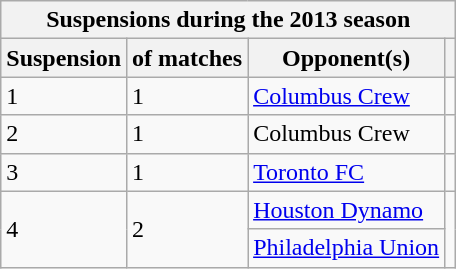<table class="wikitable">
<tr>
<th colspan="4">Suspensions during the 2013 season</th>
</tr>
<tr>
<th>Suspension </th>
<th> of matches</th>
<th>Opponent(s)</th>
<th></th>
</tr>
<tr>
<td>1</td>
<td>1</td>
<td><a href='#'>Columbus Crew</a></td>
<td></td>
</tr>
<tr>
<td>2</td>
<td>1</td>
<td>Columbus Crew</td>
<td></td>
</tr>
<tr>
<td>3</td>
<td>1</td>
<td><a href='#'>Toronto FC</a></td>
<td></td>
</tr>
<tr>
<td rowspan="2">4</td>
<td rowspan="2">2</td>
<td><a href='#'>Houston Dynamo</a></td>
<td rowspan="2"></td>
</tr>
<tr>
<td><a href='#'>Philadelphia Union</a></td>
</tr>
</table>
